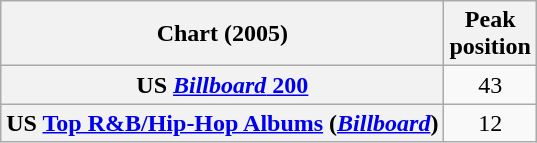<table class="wikitable sortable plainrowheaders" style="text-align:center">
<tr>
<th scope="col">Chart (2005)</th>
<th scope="col">Peak<br>position</th>
</tr>
<tr>
<th scope="row">US <a href='#'><em>Billboard</em> 200</a></th>
<td>43</td>
</tr>
<tr>
<th scope="row">US <a href='#'>Top R&B/Hip-Hop Albums</a> (<em><a href='#'>Billboard</a></em>)</th>
<td>12</td>
</tr>
</table>
